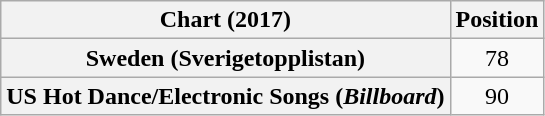<table class="wikitable plainrowheaders" style="text-align:center">
<tr>
<th scope="col">Chart (2017)</th>
<th scope="col">Position</th>
</tr>
<tr>
<th scope="row">Sweden (Sverigetopplistan)</th>
<td>78</td>
</tr>
<tr>
<th scope="row">US Hot Dance/Electronic Songs (<em>Billboard</em>)</th>
<td>90</td>
</tr>
</table>
